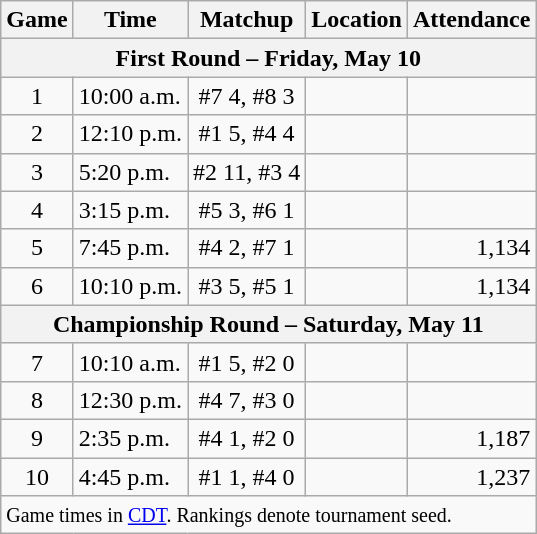<table class="wikitable">
<tr>
<th>Game</th>
<th>Time</th>
<th>Matchup</th>
<th>Location</th>
<th>Attendance</th>
</tr>
<tr>
<th colspan=5>First Round – Friday, May 10</th>
</tr>
<tr>
<td style="text-align:center;">1</td>
<td>10:00 a.m.</td>
<td style="text-align:center;">#7 <strong></strong> 4, #8  3</td>
<td style="text-align:center;"></td>
<td style="text-align:right;"></td>
</tr>
<tr>
<td style="text-align:center;">2</td>
<td>12:10 p.m.</td>
<td style="text-align:center;">#1 <strong></strong> 5, #4  4</td>
<td style="text-align:center;"></td>
<td style="text-align:right;"></td>
</tr>
<tr>
<td style="text-align:center;">3</td>
<td>5:20 p.m.</td>
<td style="text-align:center;">#2 <strong></strong> 11, #3  4</td>
<td style="text-align:center;"></td>
<td style="text-align:right;"></td>
</tr>
<tr>
<td style="text-align:center;">4</td>
<td>3:15 p.m.</td>
<td style="text-align:center;">#5 <strong></strong> 3, #6  1</td>
<td style="text-align:center;"></td>
<td style="text-align:right;"></td>
</tr>
<tr>
<td style="text-align:center;">5</td>
<td>7:45 p.m.</td>
<td style="text-align:center;">#4 <strong></strong> 2, #7  1</td>
<td style="text-align:center;"></td>
<td style="text-align:right;">1,134</td>
</tr>
<tr>
<td style="text-align:center;">6</td>
<td>10:10 p.m.</td>
<td style="text-align:center;">#3 <strong></strong> 5, #5  1</td>
<td style="text-align:center;"></td>
<td style="text-align:right;">1,134</td>
</tr>
<tr>
<th colspan=5>Championship Round – Saturday, May 11</th>
</tr>
<tr>
<td style="text-align:center;">7</td>
<td>10:10 a.m.</td>
<td style="text-align:center;">#1 <strong></strong> 5, #2  0</td>
<td style="text-align:center;"></td>
<td style="text-align:right;"></td>
</tr>
<tr>
<td style="text-align:center;">8</td>
<td>12:30 p.m.</td>
<td style="text-align:center;">#4 <strong></strong> 7, #3  0</td>
<td style="text-align:center;"></td>
<td style="text-align:right;"></td>
</tr>
<tr>
<td style="text-align:center;">9</td>
<td>2:35 p.m.</td>
<td style="text-align:center;">#4 <strong></strong> 1, #2  0</td>
<td style="text-align:center;"></td>
<td style="text-align:right;">1,187</td>
</tr>
<tr>
<td style="text-align:center;">10</td>
<td>4:45 p.m.</td>
<td style="text-align:center;">#1 <strong></strong> 1, #4  0</td>
<td style="text-align:center;"></td>
<td style="text-align:right;">1,237</td>
</tr>
<tr>
<td colspan=5><small>Game times in <a href='#'>CDT</a>. Rankings denote tournament seed.</small></td>
</tr>
</table>
